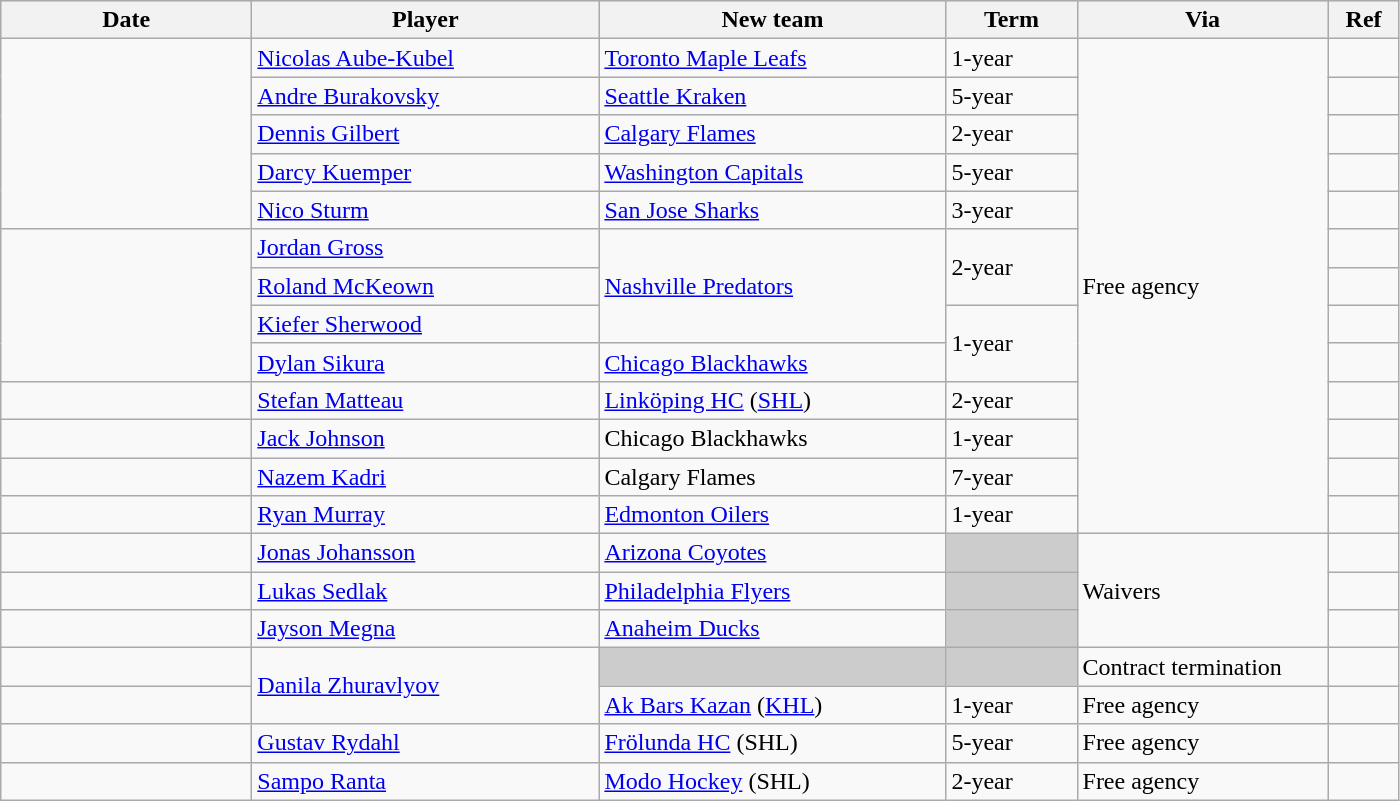<table class="wikitable">
<tr style="background:#ddd; text-align:center;">
<th style="width: 10em;">Date</th>
<th style="width: 14em;">Player</th>
<th style="width: 14em;">New team</th>
<th style="width: 5em;">Term</th>
<th style="width: 10em;">Via</th>
<th style="width: 2.5em;">Ref</th>
</tr>
<tr>
<td rowspan=5></td>
<td><a href='#'>Nicolas Aube-Kubel</a></td>
<td><a href='#'>Toronto Maple Leafs</a></td>
<td>1-year</td>
<td rowspan=13>Free agency</td>
<td></td>
</tr>
<tr>
<td><a href='#'>Andre Burakovsky</a></td>
<td><a href='#'>Seattle Kraken</a></td>
<td>5-year</td>
<td></td>
</tr>
<tr>
<td><a href='#'>Dennis Gilbert</a></td>
<td><a href='#'>Calgary Flames</a></td>
<td>2-year</td>
<td></td>
</tr>
<tr>
<td><a href='#'>Darcy Kuemper</a></td>
<td><a href='#'>Washington Capitals</a></td>
<td>5-year</td>
<td></td>
</tr>
<tr>
<td><a href='#'>Nico Sturm</a></td>
<td><a href='#'>San Jose Sharks</a></td>
<td>3-year</td>
<td></td>
</tr>
<tr>
<td rowspan=4></td>
<td><a href='#'>Jordan Gross</a></td>
<td rowspan=3><a href='#'>Nashville Predators</a></td>
<td rowspan=2>2-year</td>
<td></td>
</tr>
<tr>
<td><a href='#'>Roland McKeown</a></td>
<td></td>
</tr>
<tr>
<td><a href='#'>Kiefer Sherwood</a></td>
<td rowspan=2>1-year</td>
<td></td>
</tr>
<tr>
<td><a href='#'>Dylan Sikura</a></td>
<td><a href='#'>Chicago Blackhawks</a></td>
<td></td>
</tr>
<tr>
<td></td>
<td><a href='#'>Stefan Matteau</a></td>
<td><a href='#'>Linköping HC</a> (<a href='#'>SHL</a>)</td>
<td>2-year</td>
<td></td>
</tr>
<tr>
<td></td>
<td><a href='#'>Jack Johnson</a></td>
<td>Chicago Blackhawks</td>
<td>1-year</td>
<td></td>
</tr>
<tr>
<td></td>
<td><a href='#'>Nazem Kadri</a></td>
<td>Calgary Flames</td>
<td>7-year</td>
<td></td>
</tr>
<tr>
<td></td>
<td><a href='#'>Ryan Murray</a></td>
<td><a href='#'>Edmonton Oilers</a></td>
<td>1-year</td>
<td></td>
</tr>
<tr>
<td></td>
<td><a href='#'>Jonas Johansson</a></td>
<td><a href='#'>Arizona Coyotes</a></td>
<td style="background:#ccc;"></td>
<td rowspan=3>Waivers</td>
<td></td>
</tr>
<tr>
<td></td>
<td><a href='#'>Lukas Sedlak</a></td>
<td><a href='#'>Philadelphia Flyers</a></td>
<td style="background:#ccc;"></td>
<td></td>
</tr>
<tr>
<td></td>
<td><a href='#'>Jayson Megna</a></td>
<td><a href='#'>Anaheim Ducks</a></td>
<td style="background:#ccc;"></td>
<td></td>
</tr>
<tr>
<td></td>
<td rowspan=2><a href='#'>Danila Zhuravlyov</a></td>
<td style="background:#ccc;"></td>
<td style="background:#ccc;"></td>
<td>Contract termination</td>
<td></td>
</tr>
<tr>
<td></td>
<td><a href='#'>Ak Bars Kazan</a> (<a href='#'>KHL</a>)</td>
<td>1-year</td>
<td>Free agency</td>
<td></td>
</tr>
<tr>
<td></td>
<td><a href='#'>Gustav Rydahl</a></td>
<td><a href='#'>Frölunda HC</a> (SHL)</td>
<td>5-year</td>
<td>Free agency</td>
<td></td>
</tr>
<tr>
<td></td>
<td><a href='#'>Sampo Ranta</a></td>
<td><a href='#'>Modo Hockey</a> (SHL)</td>
<td>2-year</td>
<td>Free agency</td>
<td></td>
</tr>
</table>
